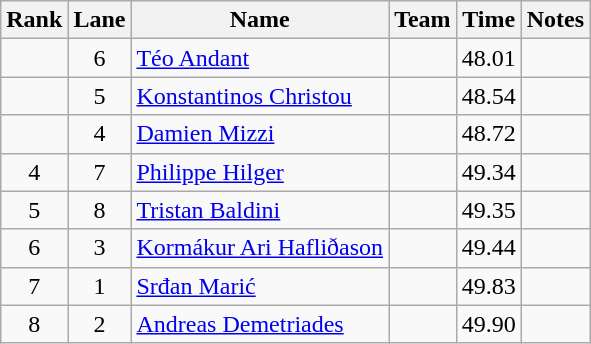<table class="wikitable sortable" style="text-align:center">
<tr>
<th>Rank</th>
<th>Lane</th>
<th>Name</th>
<th>Team</th>
<th>Time</th>
<th>Notes</th>
</tr>
<tr>
<td></td>
<td>6</td>
<td align="left"><a href='#'>Téo Andant</a></td>
<td align=left></td>
<td>48.01</td>
<td></td>
</tr>
<tr>
<td></td>
<td>5</td>
<td align="left"><a href='#'>Konstantinos Christou</a></td>
<td align=left></td>
<td>48.54</td>
<td></td>
</tr>
<tr>
<td></td>
<td>4</td>
<td align="left"><a href='#'>Damien Mizzi</a></td>
<td align=left></td>
<td>48.72</td>
<td></td>
</tr>
<tr>
<td>4</td>
<td>7</td>
<td align="left"><a href='#'>Philippe Hilger</a></td>
<td align=left></td>
<td>49.34</td>
<td></td>
</tr>
<tr>
<td>5</td>
<td>8</td>
<td align="left"><a href='#'>Tristan Baldini</a></td>
<td align=left></td>
<td>49.35</td>
<td></td>
</tr>
<tr>
<td>6</td>
<td>3</td>
<td align="left"><a href='#'>Kormákur Ari Hafliðason</a></td>
<td align=left></td>
<td>49.44</td>
<td></td>
</tr>
<tr>
<td>7</td>
<td>1</td>
<td align="left"><a href='#'>Srđan Marić</a></td>
<td align=left></td>
<td>49.83</td>
<td></td>
</tr>
<tr>
<td>8</td>
<td>2</td>
<td align="left"><a href='#'>Andreas Demetriades</a></td>
<td align=left></td>
<td>49.90</td>
<td></td>
</tr>
</table>
